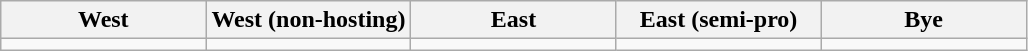<table class="wikitable">
<tr>
<th style="width:20%;">West</th>
<th style="width:20%;">West (non-hosting)</th>
<th style="width:20%;">East</th>
<th style="width:20%;">East (semi-pro)</th>
<th style="width:20%;">Bye</th>
</tr>
<tr>
<td></td>
<td></td>
<td></td>
<td></td>
<td></td>
</tr>
</table>
